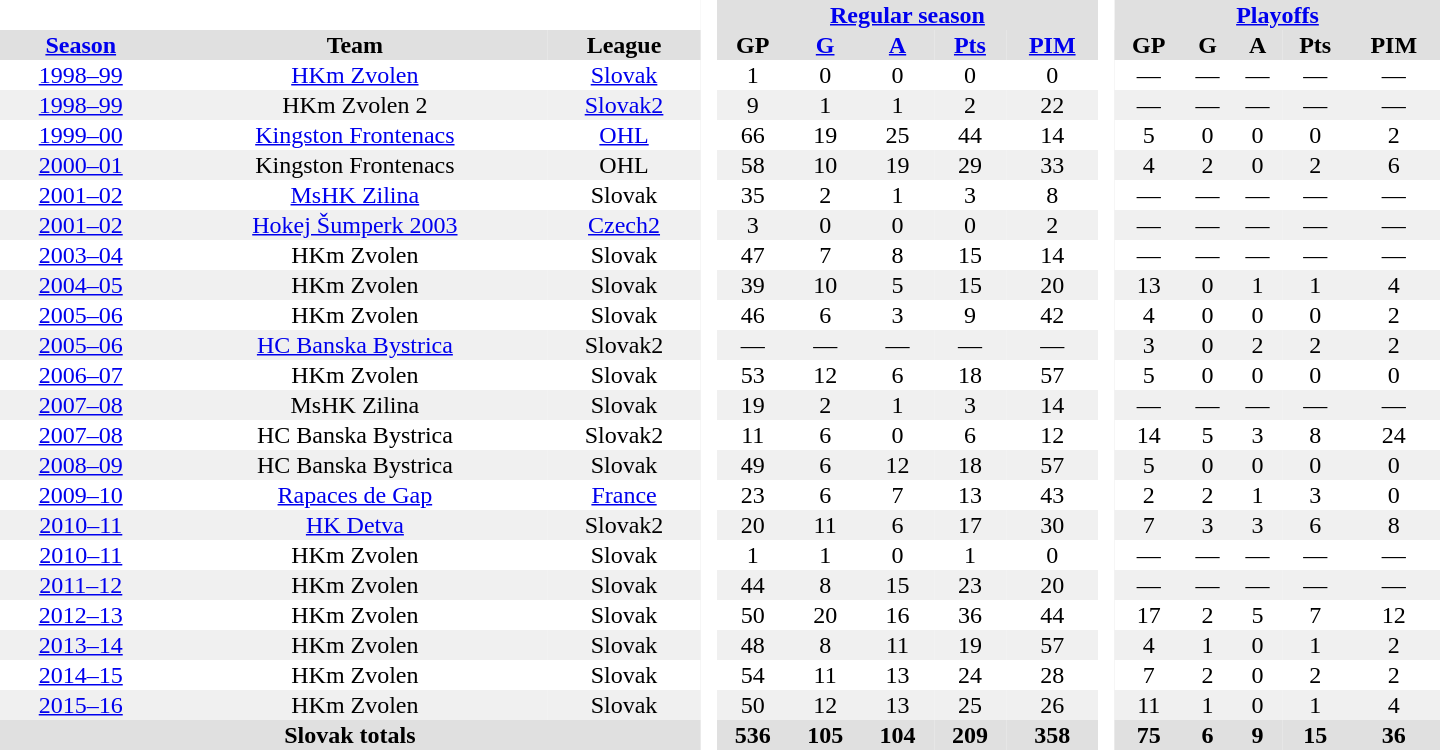<table border="0" cellpadding="1" cellspacing="0" style="text-align:center; width:60em">
<tr bgcolor="#e0e0e0">
<th colspan="3" bgcolor="#ffffff"> </th>
<th rowspan="99" bgcolor="#ffffff"> </th>
<th colspan="5"><a href='#'>Regular season</a></th>
<th rowspan="99" bgcolor="#ffffff"> </th>
<th colspan="5"><a href='#'>Playoffs</a></th>
</tr>
<tr bgcolor="#e0e0e0">
<th><a href='#'>Season</a></th>
<th>Team</th>
<th>League</th>
<th>GP</th>
<th><a href='#'>G</a></th>
<th><a href='#'>A</a></th>
<th><a href='#'>Pts</a></th>
<th><a href='#'>PIM</a></th>
<th>GP</th>
<th>G</th>
<th>A</th>
<th>Pts</th>
<th>PIM</th>
</tr>
<tr>
<td><a href='#'>1998–99</a></td>
<td><a href='#'>HKm Zvolen</a></td>
<td><a href='#'>Slovak</a></td>
<td>1</td>
<td>0</td>
<td>0</td>
<td>0</td>
<td>0</td>
<td>—</td>
<td>—</td>
<td>—</td>
<td>—</td>
<td>—</td>
</tr>
<tr bgcolor="#f0f0f0">
<td><a href='#'>1998–99</a></td>
<td>HKm Zvolen 2</td>
<td><a href='#'>Slovak2</a></td>
<td>9</td>
<td>1</td>
<td>1</td>
<td>2</td>
<td>22</td>
<td>—</td>
<td>—</td>
<td>—</td>
<td>—</td>
<td>—</td>
</tr>
<tr>
<td><a href='#'>1999–00</a></td>
<td><a href='#'>Kingston Frontenacs</a></td>
<td><a href='#'>OHL</a></td>
<td>66</td>
<td>19</td>
<td>25</td>
<td>44</td>
<td>14</td>
<td>5</td>
<td>0</td>
<td>0</td>
<td>0</td>
<td>2</td>
</tr>
<tr bgcolor="#f0f0f0">
<td><a href='#'>2000–01</a></td>
<td>Kingston Frontenacs</td>
<td>OHL</td>
<td>58</td>
<td>10</td>
<td>19</td>
<td>29</td>
<td>33</td>
<td>4</td>
<td>2</td>
<td>0</td>
<td>2</td>
<td>6</td>
</tr>
<tr>
<td><a href='#'>2001–02</a></td>
<td><a href='#'>MsHK Zilina</a></td>
<td>Slovak</td>
<td>35</td>
<td>2</td>
<td>1</td>
<td>3</td>
<td>8</td>
<td>—</td>
<td>—</td>
<td>—</td>
<td>—</td>
<td>—</td>
</tr>
<tr bgcolor="#f0f0f0">
<td><a href='#'>2001–02</a></td>
<td><a href='#'>Hokej Šumperk 2003</a></td>
<td><a href='#'>Czech2</a></td>
<td>3</td>
<td>0</td>
<td>0</td>
<td>0</td>
<td>2</td>
<td>—</td>
<td>—</td>
<td>—</td>
<td>—</td>
<td>—</td>
</tr>
<tr>
<td><a href='#'>2003–04</a></td>
<td>HKm Zvolen</td>
<td>Slovak</td>
<td>47</td>
<td>7</td>
<td>8</td>
<td>15</td>
<td>14</td>
<td>—</td>
<td>—</td>
<td>—</td>
<td>—</td>
<td>—</td>
</tr>
<tr bgcolor="#f0f0f0">
<td><a href='#'>2004–05</a></td>
<td>HKm Zvolen</td>
<td>Slovak</td>
<td>39</td>
<td>10</td>
<td>5</td>
<td>15</td>
<td>20</td>
<td>13</td>
<td>0</td>
<td>1</td>
<td>1</td>
<td>4</td>
</tr>
<tr>
<td><a href='#'>2005–06</a></td>
<td>HKm Zvolen</td>
<td>Slovak</td>
<td>46</td>
<td>6</td>
<td>3</td>
<td>9</td>
<td>42</td>
<td>4</td>
<td>0</td>
<td>0</td>
<td>0</td>
<td>2</td>
</tr>
<tr bgcolor="#f0f0f0">
<td><a href='#'>2005–06</a></td>
<td><a href='#'>HC Banska Bystrica</a></td>
<td>Slovak2</td>
<td>—</td>
<td>—</td>
<td>—</td>
<td>—</td>
<td>—</td>
<td>3</td>
<td>0</td>
<td>2</td>
<td>2</td>
<td>2</td>
</tr>
<tr>
<td><a href='#'>2006–07</a></td>
<td>HKm Zvolen</td>
<td>Slovak</td>
<td>53</td>
<td>12</td>
<td>6</td>
<td>18</td>
<td>57</td>
<td>5</td>
<td>0</td>
<td>0</td>
<td>0</td>
<td>0</td>
</tr>
<tr bgcolor="#f0f0f0">
<td><a href='#'>2007–08</a></td>
<td>MsHK Zilina</td>
<td>Slovak</td>
<td>19</td>
<td>2</td>
<td>1</td>
<td>3</td>
<td>14</td>
<td>—</td>
<td>—</td>
<td>—</td>
<td>—</td>
<td>—</td>
</tr>
<tr>
<td><a href='#'>2007–08</a></td>
<td>HC Banska Bystrica</td>
<td>Slovak2</td>
<td>11</td>
<td>6</td>
<td>0</td>
<td>6</td>
<td>12</td>
<td>14</td>
<td>5</td>
<td>3</td>
<td>8</td>
<td>24</td>
</tr>
<tr bgcolor="#f0f0f0">
<td><a href='#'>2008–09</a></td>
<td>HC Banska Bystrica</td>
<td>Slovak</td>
<td>49</td>
<td>6</td>
<td>12</td>
<td>18</td>
<td>57</td>
<td>5</td>
<td>0</td>
<td>0</td>
<td>0</td>
<td>0</td>
</tr>
<tr>
<td><a href='#'>2009–10</a></td>
<td><a href='#'>Rapaces de Gap</a></td>
<td><a href='#'>France</a></td>
<td>23</td>
<td>6</td>
<td>7</td>
<td>13</td>
<td>43</td>
<td>2</td>
<td>2</td>
<td>1</td>
<td>3</td>
<td>0</td>
</tr>
<tr bgcolor="#f0f0f0">
<td><a href='#'>2010–11</a></td>
<td><a href='#'>HK Detva</a></td>
<td>Slovak2</td>
<td>20</td>
<td>11</td>
<td>6</td>
<td>17</td>
<td>30</td>
<td>7</td>
<td>3</td>
<td>3</td>
<td>6</td>
<td>8</td>
</tr>
<tr>
<td><a href='#'>2010–11</a></td>
<td>HKm Zvolen</td>
<td>Slovak</td>
<td>1</td>
<td>1</td>
<td>0</td>
<td>1</td>
<td>0</td>
<td>—</td>
<td>—</td>
<td>—</td>
<td>—</td>
<td>—</td>
</tr>
<tr bgcolor="#f0f0f0">
<td><a href='#'>2011–12</a></td>
<td>HKm Zvolen</td>
<td>Slovak</td>
<td>44</td>
<td>8</td>
<td>15</td>
<td>23</td>
<td>20</td>
<td>—</td>
<td>—</td>
<td>—</td>
<td>—</td>
<td>—</td>
</tr>
<tr>
<td><a href='#'>2012–13</a></td>
<td>HKm Zvolen</td>
<td>Slovak</td>
<td>50</td>
<td>20</td>
<td>16</td>
<td>36</td>
<td>44</td>
<td>17</td>
<td>2</td>
<td>5</td>
<td>7</td>
<td>12</td>
</tr>
<tr bgcolor="#f0f0f0">
<td><a href='#'>2013–14</a></td>
<td>HKm Zvolen</td>
<td>Slovak</td>
<td>48</td>
<td>8</td>
<td>11</td>
<td>19</td>
<td>57</td>
<td>4</td>
<td>1</td>
<td>0</td>
<td>1</td>
<td>2</td>
</tr>
<tr>
<td><a href='#'>2014–15</a></td>
<td>HKm Zvolen</td>
<td>Slovak</td>
<td>54</td>
<td>11</td>
<td>13</td>
<td>24</td>
<td>28</td>
<td>7</td>
<td>2</td>
<td>0</td>
<td>2</td>
<td>2</td>
</tr>
<tr bgcolor="#f0f0f0">
<td><a href='#'>2015–16</a></td>
<td>HKm Zvolen</td>
<td>Slovak</td>
<td>50</td>
<td>12</td>
<td>13</td>
<td>25</td>
<td>26</td>
<td>11</td>
<td>1</td>
<td>0</td>
<td>1</td>
<td>4</td>
</tr>
<tr>
</tr>
<tr ALIGN="center" bgcolor="#e0e0e0">
<th colspan="3">Slovak totals</th>
<th ALIGN="center">536</th>
<th ALIGN="center">105</th>
<th ALIGN="center">104</th>
<th ALIGN="center">209</th>
<th ALIGN="center">358</th>
<th ALIGN="center">75</th>
<th ALIGN="center">6</th>
<th ALIGN="center">9</th>
<th ALIGN="center">15</th>
<th ALIGN="center">36</th>
</tr>
</table>
